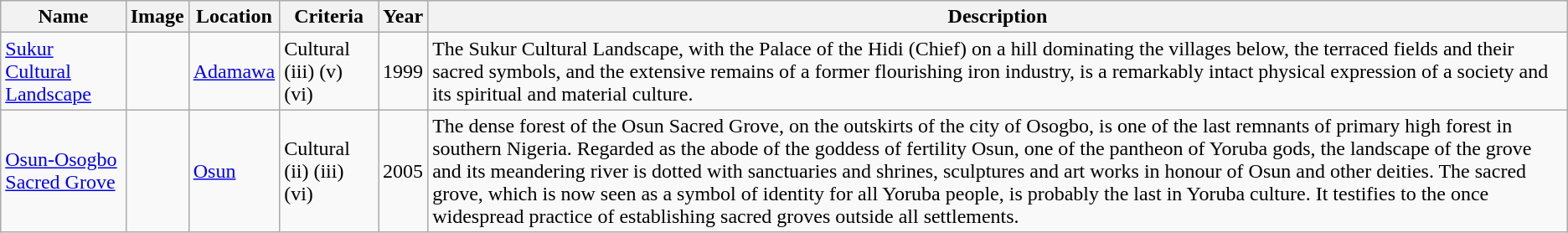<table class="wikitable sortable">
<tr>
<th>Name</th>
<th>Image</th>
<th>Location</th>
<th>Criteria</th>
<th>Year</th>
<th><strong>Description</strong></th>
</tr>
<tr>
<td><a href='#'>Sukur Cultural Landscape</a></td>
<td></td>
<td><a href='#'>Adamawa</a><br></td>
<td>Cultural (iii) (v) (vi)</td>
<td>1999</td>
<td>The Sukur Cultural Landscape, with the Palace of the Hidi (Chief) on a hill dominating the villages below, the terraced fields and their sacred symbols, and the extensive remains of a former flourishing iron industry, is a remarkably intact physical expression of a society and its spiritual and material culture.</td>
</tr>
<tr>
<td><a href='#'>Osun-Osogbo Sacred Grove</a></td>
<td></td>
<td><a href='#'>Osun</a><br></td>
<td>Cultural (ii) (iii) (vi)</td>
<td>2005</td>
<td>The dense forest of the Osun Sacred Grove, on the outskirts of the city of Osogbo, is one of the last remnants of primary high forest in southern Nigeria. Regarded as the abode of the goddess of fertility Osun, one of the pantheon of Yoruba gods, the landscape of the grove and its meandering river is dotted with sanctuaries and shrines, sculptures and art works in honour of Osun and other deities. The sacred grove, which is now seen as a symbol of identity for all Yoruba people, is probably the last in Yoruba culture. It testifies to the once widespread practice of establishing sacred groves outside all settlements.</td>
</tr>
</table>
